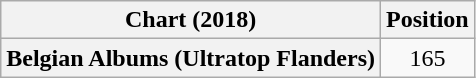<table class="wikitable plainrowheaders" style="text-align:center">
<tr>
<th scope="col">Chart (2018)</th>
<th scope="col">Position</th>
</tr>
<tr>
<th scope="row">Belgian Albums (Ultratop Flanders)</th>
<td>165</td>
</tr>
</table>
